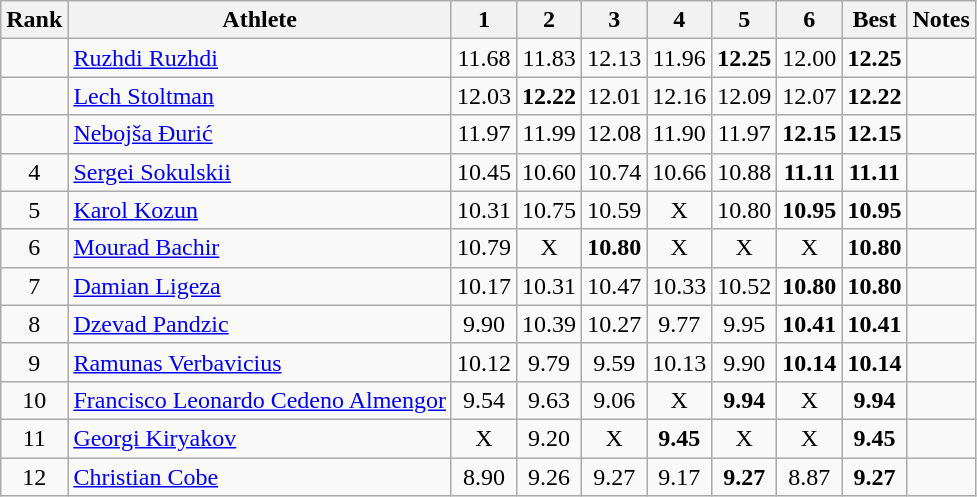<table class="wikitable sortable" style="text-align:center">
<tr>
<th>Rank</th>
<th>Athlete</th>
<th>1</th>
<th>2</th>
<th>3</th>
<th>4</th>
<th>5</th>
<th>6</th>
<th>Best</th>
<th>Notes</th>
</tr>
<tr>
<td></td>
<td style="text-align:left"><a href='#'>Ruzhdi Ruzhdi</a><br></td>
<td>11.68</td>
<td>11.83</td>
<td>12.13</td>
<td>11.96</td>
<td><strong>12.25</strong></td>
<td>12.00</td>
<td><strong>12.25</strong></td>
<td></td>
</tr>
<tr>
<td></td>
<td style="text-align:left"><a href='#'>Lech Stoltman</a><br></td>
<td>12.03</td>
<td><strong>12.22</strong></td>
<td>12.01</td>
<td>12.16</td>
<td>12.09</td>
<td>12.07</td>
<td><strong>12.22</strong></td>
<td></td>
</tr>
<tr>
<td></td>
<td style="text-align:left"><a href='#'>Nebojša Đurić</a><br></td>
<td>11.97</td>
<td>11.99</td>
<td>12.08</td>
<td>11.90</td>
<td>11.97</td>
<td><strong>12.15</strong></td>
<td><strong>12.15</strong></td>
<td></td>
</tr>
<tr>
<td>4</td>
<td style="text-align:left"><a href='#'>Sergei Sokulskii</a><br></td>
<td>10.45</td>
<td>10.60</td>
<td>10.74</td>
<td>10.66</td>
<td>10.88</td>
<td><strong>11.11</strong></td>
<td><strong>11.11</strong></td>
<td></td>
</tr>
<tr>
<td>5</td>
<td style="text-align:left"><a href='#'>Karol Kozun</a><br></td>
<td>10.31</td>
<td>10.75</td>
<td>10.59</td>
<td>X</td>
<td>10.80</td>
<td><strong>10.95</strong></td>
<td><strong>10.95</strong></td>
<td></td>
</tr>
<tr>
<td>6</td>
<td style="text-align:left"><a href='#'>Mourad Bachir</a><br></td>
<td>10.79</td>
<td>X</td>
<td><strong>10.80</strong></td>
<td>X</td>
<td>X</td>
<td>X</td>
<td><strong>10.80</strong></td>
<td></td>
</tr>
<tr>
<td>7</td>
<td style="text-align:left"><a href='#'>Damian Ligeza</a><br></td>
<td>10.17</td>
<td>10.31</td>
<td>10.47</td>
<td>10.33</td>
<td>10.52</td>
<td><strong>10.80</strong></td>
<td><strong>10.80</strong></td>
<td></td>
</tr>
<tr>
<td>8</td>
<td style="text-align:left"><a href='#'>Dzevad Pandzic</a><br></td>
<td>9.90</td>
<td>10.39</td>
<td>10.27</td>
<td>9.77</td>
<td>9.95</td>
<td><strong>10.41</strong></td>
<td><strong>10.41</strong></td>
<td></td>
</tr>
<tr>
<td>9</td>
<td style="text-align:left"><a href='#'>Ramunas Verbavicius</a><br></td>
<td>10.12</td>
<td>9.79</td>
<td>9.59</td>
<td>10.13</td>
<td>9.90</td>
<td><strong>10.14</strong></td>
<td><strong>10.14</strong></td>
<td></td>
</tr>
<tr>
<td>10</td>
<td style="text-align:left"><a href='#'>Francisco Leonardo Cedeno Almengor</a><br></td>
<td>9.54</td>
<td>9.63</td>
<td>9.06</td>
<td>X</td>
<td><strong>9.94</strong></td>
<td>X</td>
<td><strong>9.94</strong></td>
<td></td>
</tr>
<tr>
<td>11</td>
<td style="text-align:left"><a href='#'>Georgi Kiryakov</a><br></td>
<td>X</td>
<td>9.20</td>
<td>X</td>
<td><strong>9.45</strong></td>
<td>X</td>
<td>X</td>
<td><strong>9.45</strong></td>
<td></td>
</tr>
<tr>
<td>12</td>
<td style="text-align:left"><a href='#'>Christian Cobe</a><br></td>
<td>8.90</td>
<td>9.26</td>
<td>9.27</td>
<td>9.17</td>
<td><strong>9.27</strong></td>
<td>8.87</td>
<td><strong>9.27</strong></td>
<td></td>
</tr>
</table>
